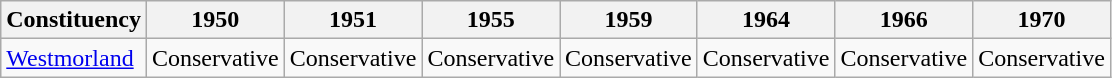<table class="wikitable sortable">
<tr>
<th>Constituency</th>
<th>1950</th>
<th>1951</th>
<th>1955</th>
<th>1959</th>
<th>1964</th>
<th>1966</th>
<th>1970</th>
</tr>
<tr>
<td><a href='#'>Westmorland</a></td>
<td bgcolor=>Conservative</td>
<td bgcolor=>Conservative</td>
<td bgcolor=>Conservative</td>
<td bgcolor=>Conservative</td>
<td bgcolor=>Conservative</td>
<td bgcolor=>Conservative</td>
<td bgcolor=>Conservative</td>
</tr>
</table>
